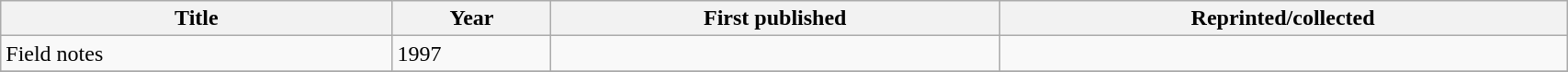<table class='wikitable sortable' width='90%'>
<tr>
<th width=25%>Title</th>
<th>Year</th>
<th>First published</th>
<th>Reprinted/collected</th>
</tr>
<tr>
<td>Field notes</td>
<td>1997</td>
<td></td>
<td></td>
</tr>
<tr>
</tr>
</table>
